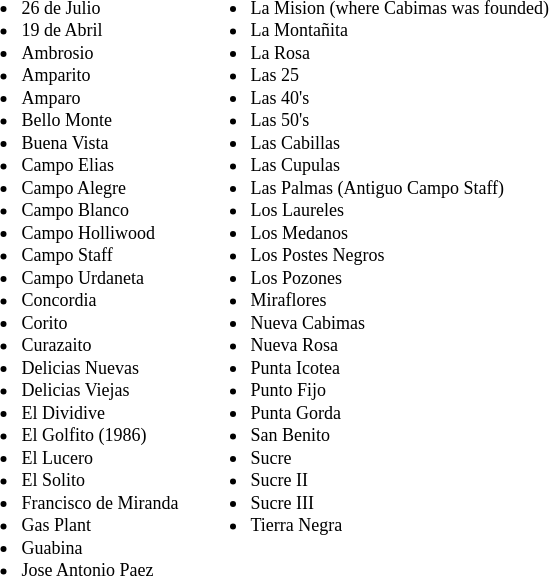<table style="font-size:12px;">
<tr>
<td valign="top"><br><ul><li>26 de Julio</li><li>19 de Abril</li><li>Ambrosio</li><li>Amparito</li><li>Amparo</li><li>Bello Monte</li><li>Buena Vista</li><li>Campo Elias</li><li>Campo Alegre</li><li>Campo Blanco</li><li>Campo Holliwood</li><li>Campo Staff</li><li>Campo Urdaneta</li><li>Concordia</li><li>Corito</li><li>Curazaito</li><li>Delicias Nuevas</li><li>Delicias Viejas</li><li>El Dividive</li><li>El Golfito (1986)</li><li>El Lucero</li><li>El Solito</li><li>Francisco de Miranda</li><li>Gas Plant</li><li>Guabina</li><li>Jose Antonio Paez</li></ul></td>
<td></td>
<td valign="top"><br><ul><li>La Mision (where Cabimas was founded)</li><li>La Montañita</li><li>La Rosa</li><li>Las 25</li><li>Las 40's</li><li>Las 50's</li><li>Las Cabillas</li><li>Las Cupulas</li><li>Las Palmas (Antiguo Campo Staff)</li><li>Los Laureles</li><li>Los Medanos</li><li>Los Postes Negros</li><li>Los Pozones</li><li>Miraflores</li><li>Nueva Cabimas</li><li>Nueva Rosa</li><li>Punta Icotea</li><li>Punto Fijo</li><li>Punta Gorda</li><li>San Benito</li><li>Sucre</li><li>Sucre II</li><li>Sucre III</li><li>Tierra Negra</li></ul></td>
</tr>
</table>
